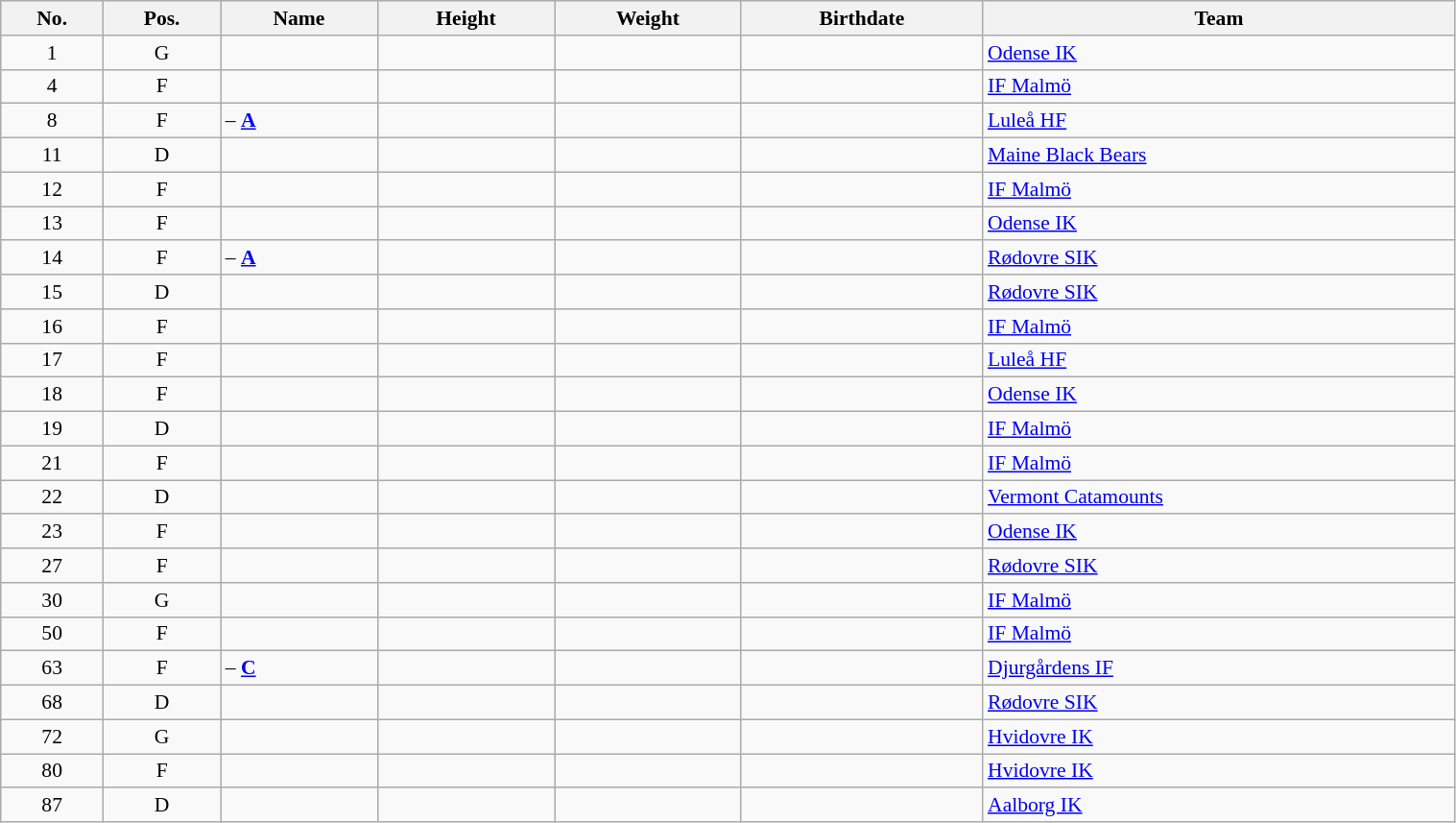<table class="wikitable sortable" width="80%" style="font-size: 90%; text-align: center;">
<tr>
<th>No.</th>
<th>Pos.</th>
<th>Name</th>
<th>Height</th>
<th>Weight</th>
<th>Birthdate</th>
<th>Team</th>
</tr>
<tr>
<td>1</td>
<td>G</td>
<td align="left"></td>
<td></td>
<td></td>
<td></td>
<td style="text-align:left;"> <a href='#'>Odense IK</a></td>
</tr>
<tr>
<td>4</td>
<td>F</td>
<td align="left"></td>
<td></td>
<td></td>
<td></td>
<td style="text-align:left;"> <a href='#'>IF Malmö</a></td>
</tr>
<tr>
<td>8</td>
<td>F</td>
<td align="left"> – <strong><a href='#'>A</a></strong></td>
<td></td>
<td></td>
<td></td>
<td style="text-align:left;"> <a href='#'>Luleå HF</a></td>
</tr>
<tr>
<td>11</td>
<td>D</td>
<td align="left"></td>
<td></td>
<td></td>
<td></td>
<td style="text-align:left;"> <a href='#'>Maine Black Bears</a></td>
</tr>
<tr>
<td>12</td>
<td>F</td>
<td align="left"></td>
<td></td>
<td></td>
<td></td>
<td style="text-align:left;"> <a href='#'>IF Malmö</a></td>
</tr>
<tr>
<td>13</td>
<td>F</td>
<td align="left"></td>
<td></td>
<td></td>
<td></td>
<td style="text-align:left;"> <a href='#'>Odense IK</a></td>
</tr>
<tr>
<td>14</td>
<td>F</td>
<td align="left"> – <strong><a href='#'>A</a></strong></td>
<td></td>
<td></td>
<td></td>
<td style="text-align:left;"> <a href='#'>Rødovre SIK</a></td>
</tr>
<tr>
<td>15</td>
<td>D</td>
<td align="left"></td>
<td></td>
<td></td>
<td></td>
<td style="text-align:left;"> <a href='#'>Rødovre SIK</a></td>
</tr>
<tr>
<td>16</td>
<td>F</td>
<td align="left"></td>
<td></td>
<td></td>
<td></td>
<td style="text-align:left;"> <a href='#'>IF Malmö</a></td>
</tr>
<tr>
<td>17</td>
<td>F</td>
<td align="left"></td>
<td></td>
<td></td>
<td></td>
<td style="text-align:left;"> <a href='#'>Luleå HF</a></td>
</tr>
<tr>
<td>18</td>
<td>F</td>
<td align="left"></td>
<td></td>
<td></td>
<td></td>
<td style="text-align:left;"> <a href='#'>Odense IK</a></td>
</tr>
<tr>
<td>19</td>
<td>D</td>
<td align="left"></td>
<td></td>
<td></td>
<td></td>
<td style="text-align:left;"> <a href='#'>IF Malmö</a></td>
</tr>
<tr>
<td>21</td>
<td>F</td>
<td align="left"></td>
<td></td>
<td></td>
<td></td>
<td style="text-align:left;"> <a href='#'>IF Malmö</a></td>
</tr>
<tr>
<td>22</td>
<td>D</td>
<td align="left"></td>
<td></td>
<td></td>
<td></td>
<td style="text-align:left;"> <a href='#'>Vermont Catamounts</a></td>
</tr>
<tr>
<td>23</td>
<td>F</td>
<td align="left"></td>
<td></td>
<td></td>
<td></td>
<td style="text-align:left;"> <a href='#'>Odense IK</a></td>
</tr>
<tr>
<td>27</td>
<td>F</td>
<td align="left"></td>
<td></td>
<td></td>
<td></td>
<td style="text-align:left;"> <a href='#'>Rødovre SIK</a></td>
</tr>
<tr>
<td>30</td>
<td>G</td>
<td align="left"></td>
<td></td>
<td></td>
<td></td>
<td style="text-align:left;"> <a href='#'>IF Malmö</a></td>
</tr>
<tr>
<td>50</td>
<td>F</td>
<td align="left"></td>
<td></td>
<td></td>
<td></td>
<td style="text-align:left;"> <a href='#'>IF Malmö</a></td>
</tr>
<tr>
<td>63</td>
<td>F</td>
<td align="left"> – <strong><a href='#'>C</a></strong></td>
<td></td>
<td></td>
<td></td>
<td style="text-align:left;"> <a href='#'>Djurgårdens IF</a></td>
</tr>
<tr>
<td>68</td>
<td>D</td>
<td align="left"></td>
<td></td>
<td></td>
<td></td>
<td style="text-align:left;"> <a href='#'>Rødovre SIK</a></td>
</tr>
<tr>
<td>72</td>
<td>G</td>
<td align="left"></td>
<td></td>
<td></td>
<td></td>
<td style="text-align:left;"> <a href='#'>Hvidovre IK</a></td>
</tr>
<tr>
<td>80</td>
<td>F</td>
<td align=left></td>
<td></td>
<td></td>
<td></td>
<td style="text-align:left;"> <a href='#'>Hvidovre IK</a></td>
</tr>
<tr>
<td>87</td>
<td>D</td>
<td align="left"></td>
<td></td>
<td></td>
<td></td>
<td style="text-align:left;"> <a href='#'>Aalborg IK</a></td>
</tr>
</table>
